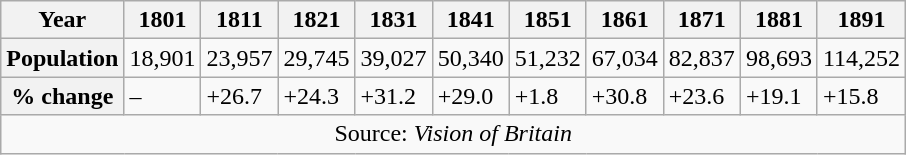<table class="wikitable">
<tr>
<th>Year</th>
<th>1801</th>
<th>1811</th>
<th>1821</th>
<th>1831</th>
<th>1841</th>
<th>1851</th>
<th>1861</th>
<th>1871</th>
<th>1881</th>
<th>1891</th>
</tr>
<tr style="text-align:center;">
<th>Population</th>
<td>18,901</td>
<td>23,957</td>
<td>29,745</td>
<td>39,027</td>
<td>50,340</td>
<td>51,232</td>
<td>67,034</td>
<td>82,837</td>
<td>98,693</td>
<td>114,252</td>
</tr>
<tr>
<th>% change</th>
<td>–</td>
<td>+26.7</td>
<td>+24.3</td>
<td>+31.2</td>
<td>+29.0</td>
<td>+1.8</td>
<td>+30.8</td>
<td>+23.6</td>
<td>+19.1</td>
<td>+15.8</td>
</tr>
<tr>
<td colspan="22" style="text-align:center;">Source: <em>Vision of Britain</em></td>
</tr>
</table>
